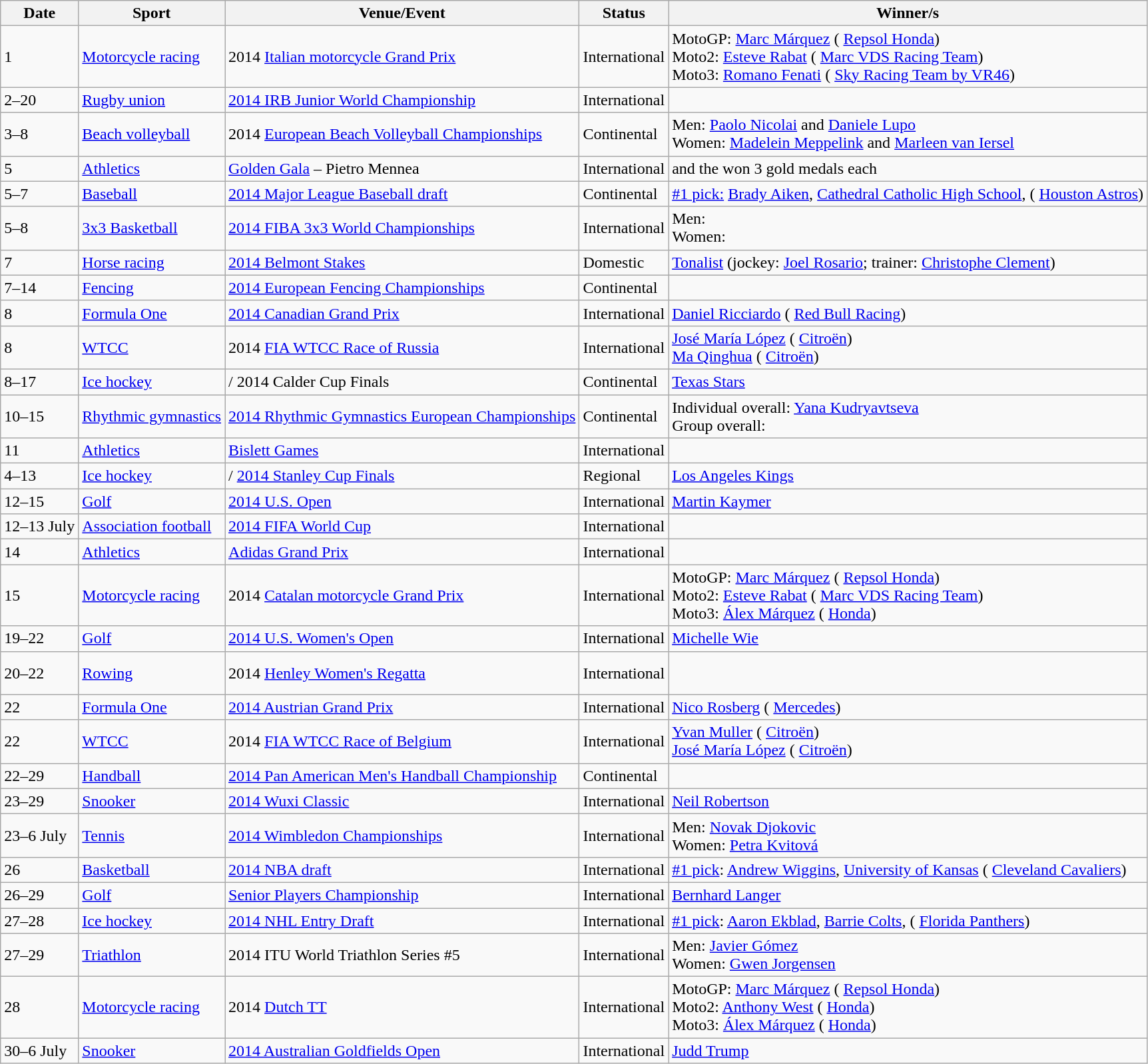<table class="wikitable sortable">
<tr>
<th>Date</th>
<th>Sport</th>
<th>Venue/Event</th>
<th>Status</th>
<th>Winner/s</th>
</tr>
<tr>
<td>1</td>
<td><a href='#'>Motorcycle racing</a></td>
<td> 2014 <a href='#'>Italian motorcycle Grand Prix</a></td>
<td>International</td>
<td>MotoGP:  <a href='#'>Marc Márquez</a> ( <a href='#'>Repsol Honda</a>)<br>Moto2:  <a href='#'>Esteve Rabat</a> ( <a href='#'>Marc VDS Racing Team</a>)<br>Moto3:  <a href='#'>Romano Fenati</a> ( <a href='#'>Sky Racing Team by VR46</a>)</td>
</tr>
<tr>
<td>2–20</td>
<td><a href='#'>Rugby union</a></td>
<td> <a href='#'>2014 IRB Junior World Championship</a></td>
<td>International</td>
<td></td>
</tr>
<tr>
<td>3–8</td>
<td><a href='#'>Beach volleyball</a></td>
<td> 2014 <a href='#'>European Beach Volleyball Championships</a></td>
<td>Continental</td>
<td>Men:  <a href='#'>Paolo Nicolai</a> and <a href='#'>Daniele Lupo</a><br>Women:  <a href='#'>Madelein Meppelink</a> and <a href='#'>Marleen van Iersel</a></td>
</tr>
<tr>
<td>5</td>
<td><a href='#'>Athletics</a></td>
<td> <a href='#'>Golden Gala</a> – Pietro Mennea</td>
<td>International</td>
<td> and the  won 3 gold medals each</td>
</tr>
<tr>
<td>5–7</td>
<td><a href='#'>Baseball</a></td>
<td> <a href='#'>2014 Major League Baseball draft</a></td>
<td>Continental</td>
<td><a href='#'>#1 pick:</a>  <a href='#'>Brady Aiken</a>,  <a href='#'>Cathedral Catholic High School</a>, ( <a href='#'>Houston Astros</a>)</td>
</tr>
<tr>
<td>5–8</td>
<td><a href='#'>3x3 Basketball</a></td>
<td> <a href='#'>2014 FIBA 3x3 World Championships</a></td>
<td>International</td>
<td>Men: <br>Women: </td>
</tr>
<tr>
<td>7</td>
<td><a href='#'>Horse racing</a></td>
<td> <a href='#'>2014 Belmont Stakes</a></td>
<td>Domestic</td>
<td> <a href='#'>Tonalist</a> (jockey:  <a href='#'>Joel Rosario</a>; trainer:  <a href='#'>Christophe Clement</a>)</td>
</tr>
<tr>
<td>7–14</td>
<td><a href='#'>Fencing</a></td>
<td> <a href='#'>2014 European Fencing Championships</a></td>
<td>Continental</td>
<td></td>
</tr>
<tr>
<td>8</td>
<td><a href='#'>Formula One</a></td>
<td> <a href='#'>2014 Canadian Grand Prix</a></td>
<td>International</td>
<td> <a href='#'>Daniel Ricciardo</a> ( <a href='#'>Red Bull Racing</a>)</td>
</tr>
<tr>
<td>8</td>
<td><a href='#'>WTCC</a></td>
<td> 2014 <a href='#'>FIA WTCC Race of Russia</a></td>
<td>International</td>
<td> <a href='#'>José María López</a> ( <a href='#'>Citroën</a>)<br> <a href='#'>Ma Qinghua</a> ( <a href='#'>Citroën</a>)</td>
</tr>
<tr>
<td>8–17</td>
<td><a href='#'>Ice hockey</a></td>
<td>/ 2014 Calder Cup Finals</td>
<td>Continental</td>
<td> <a href='#'>Texas Stars</a></td>
</tr>
<tr>
<td>10–15</td>
<td><a href='#'>Rhythmic gymnastics</a></td>
<td> <a href='#'>2014 Rhythmic Gymnastics European Championships</a></td>
<td>Continental</td>
<td>Individual overall:  <a href='#'>Yana Kudryavtseva</a><br> Group overall: </td>
</tr>
<tr>
<td>11</td>
<td><a href='#'>Athletics</a></td>
<td> <a href='#'>Bislett Games</a></td>
<td>International</td>
<td></td>
</tr>
<tr>
<td>4–13</td>
<td><a href='#'>Ice hockey</a></td>
<td>/ <a href='#'>2014 Stanley Cup Finals</a></td>
<td>Regional</td>
<td> <a href='#'>Los Angeles Kings</a></td>
</tr>
<tr>
<td>12–15</td>
<td><a href='#'>Golf</a></td>
<td> <a href='#'>2014 U.S. Open</a></td>
<td>International</td>
<td> <a href='#'>Martin Kaymer</a></td>
</tr>
<tr>
<td>12–13 July</td>
<td><a href='#'>Association football</a></td>
<td> <a href='#'>2014 FIFA World Cup</a></td>
<td>International</td>
<td></td>
</tr>
<tr>
<td>14</td>
<td><a href='#'>Athletics</a></td>
<td> <a href='#'>Adidas Grand Prix</a></td>
<td>International</td>
<td></td>
</tr>
<tr>
<td>15</td>
<td><a href='#'>Motorcycle racing</a></td>
<td> 2014 <a href='#'>Catalan motorcycle Grand Prix</a></td>
<td>International</td>
<td>MotoGP:  <a href='#'>Marc Márquez</a> ( <a href='#'>Repsol Honda</a>)<br>Moto2:  <a href='#'>Esteve Rabat</a> ( <a href='#'>Marc VDS Racing Team</a>)<br>Moto3:  <a href='#'>Álex Márquez</a> ( <a href='#'>Honda</a>)</td>
</tr>
<tr>
<td>19–22</td>
<td><a href='#'>Golf</a></td>
<td> <a href='#'>2014 U.S. Women's Open</a></td>
<td>International</td>
<td> <a href='#'>Michelle Wie</a></td>
</tr>
<tr>
<td>20–22</td>
<td><a href='#'>Rowing</a></td>
<td> 2014 <a href='#'>Henley Women's Regatta</a></td>
<td>International</td>
<td><br><br></td>
</tr>
<tr>
<td>22</td>
<td><a href='#'>Formula One</a></td>
<td> <a href='#'>2014 Austrian Grand Prix</a></td>
<td>International</td>
<td> <a href='#'>Nico Rosberg</a> ( <a href='#'>Mercedes</a>)</td>
</tr>
<tr>
<td>22</td>
<td><a href='#'>WTCC</a></td>
<td> 2014 <a href='#'>FIA WTCC Race of Belgium</a></td>
<td>International</td>
<td> <a href='#'>Yvan Muller</a> ( <a href='#'>Citroën</a>)<br> <a href='#'>José María López</a> ( <a href='#'>Citroën</a>)</td>
</tr>
<tr>
<td>22–29</td>
<td><a href='#'>Handball</a></td>
<td> <a href='#'>2014 Pan American Men's Handball Championship</a></td>
<td>Continental</td>
<td></td>
</tr>
<tr>
<td>23–29</td>
<td><a href='#'>Snooker</a></td>
<td> <a href='#'>2014 Wuxi Classic</a></td>
<td>International</td>
<td> <a href='#'>Neil Robertson</a></td>
</tr>
<tr>
<td>23–6 July</td>
<td><a href='#'>Tennis</a></td>
<td> <a href='#'>2014 Wimbledon Championships</a></td>
<td>International</td>
<td>Men:  <a href='#'>Novak Djokovic</a><br> Women:  <a href='#'>Petra Kvitová</a></td>
</tr>
<tr>
<td>26</td>
<td><a href='#'>Basketball</a></td>
<td> <a href='#'>2014 NBA draft</a></td>
<td>International</td>
<td><a href='#'>#1 pick</a>:  <a href='#'>Andrew Wiggins</a>,  <a href='#'>University of Kansas</a> ( <a href='#'>Cleveland Cavaliers</a>)</td>
</tr>
<tr>
<td>26–29</td>
<td><a href='#'>Golf</a></td>
<td> <a href='#'>Senior Players Championship</a></td>
<td>International</td>
<td> <a href='#'>Bernhard Langer</a></td>
</tr>
<tr>
<td>27–28</td>
<td><a href='#'>Ice hockey</a></td>
<td> <a href='#'>2014 NHL Entry Draft</a></td>
<td>International</td>
<td><a href='#'>#1 pick</a>:  <a href='#'>Aaron Ekblad</a>,  <a href='#'>Barrie Colts</a>, ( <a href='#'>Florida Panthers</a>)</td>
</tr>
<tr>
<td>27–29</td>
<td><a href='#'>Triathlon</a></td>
<td> 2014 ITU World Triathlon Series #5</td>
<td>International</td>
<td>Men:  <a href='#'>Javier Gómez</a><br>Women:  <a href='#'>Gwen Jorgensen</a></td>
</tr>
<tr>
<td>28</td>
<td><a href='#'>Motorcycle racing</a></td>
<td> 2014 <a href='#'>Dutch TT</a></td>
<td>International</td>
<td>MotoGP:  <a href='#'>Marc Márquez</a> ( <a href='#'>Repsol Honda</a>)<br>Moto2:  <a href='#'>Anthony West</a> ( <a href='#'>Honda</a>)<br>Moto3:  <a href='#'>Álex Márquez</a> ( <a href='#'>Honda</a>)</td>
</tr>
<tr>
<td>30–6 July</td>
<td><a href='#'>Snooker</a></td>
<td> <a href='#'>2014 Australian Goldfields Open</a></td>
<td>International</td>
<td> <a href='#'>Judd Trump</a></td>
</tr>
</table>
